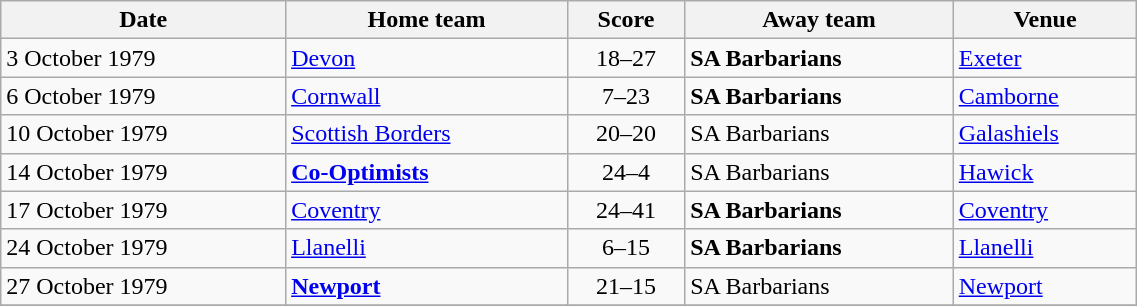<table class="wikitable" width=60%">
<tr>
<th>Date</th>
<th>Home team</th>
<th>Score</th>
<th>Away team</th>
<th>Venue</th>
</tr>
<tr>
<td>3 October 1979</td>
<td><a href='#'>Devon</a></td>
<td align=center>18–27</td>
<td><strong>SA Barbarians</strong></td>
<td><a href='#'>Exeter</a></td>
</tr>
<tr>
<td>6 October 1979</td>
<td><a href='#'>Cornwall</a></td>
<td align=center>7–23</td>
<td><strong>SA Barbarians</strong></td>
<td><a href='#'>Camborne</a></td>
</tr>
<tr>
<td>10 October 1979</td>
<td><a href='#'>Scottish Borders</a></td>
<td align=center>20–20</td>
<td>SA Barbarians</td>
<td><a href='#'>Galashiels</a></td>
</tr>
<tr>
<td>14 October 1979</td>
<td><strong><a href='#'>Co-Optimists</a></strong></td>
<td align=center>24–4</td>
<td>SA Barbarians</td>
<td><a href='#'>Hawick</a></td>
</tr>
<tr>
<td>17 October 1979</td>
<td><a href='#'>Coventry</a></td>
<td align=center>24–41</td>
<td><strong>SA Barbarians</strong></td>
<td><a href='#'>Coventry</a></td>
</tr>
<tr>
<td>24 October 1979</td>
<td><a href='#'>Llanelli</a></td>
<td align=center>6–15</td>
<td><strong>SA Barbarians</strong></td>
<td><a href='#'>Llanelli</a></td>
</tr>
<tr>
<td>27 October 1979</td>
<td><strong><a href='#'>Newport</a></strong></td>
<td align=center>21–15</td>
<td>SA Barbarians</td>
<td><a href='#'>Newport</a></td>
</tr>
<tr>
</tr>
</table>
